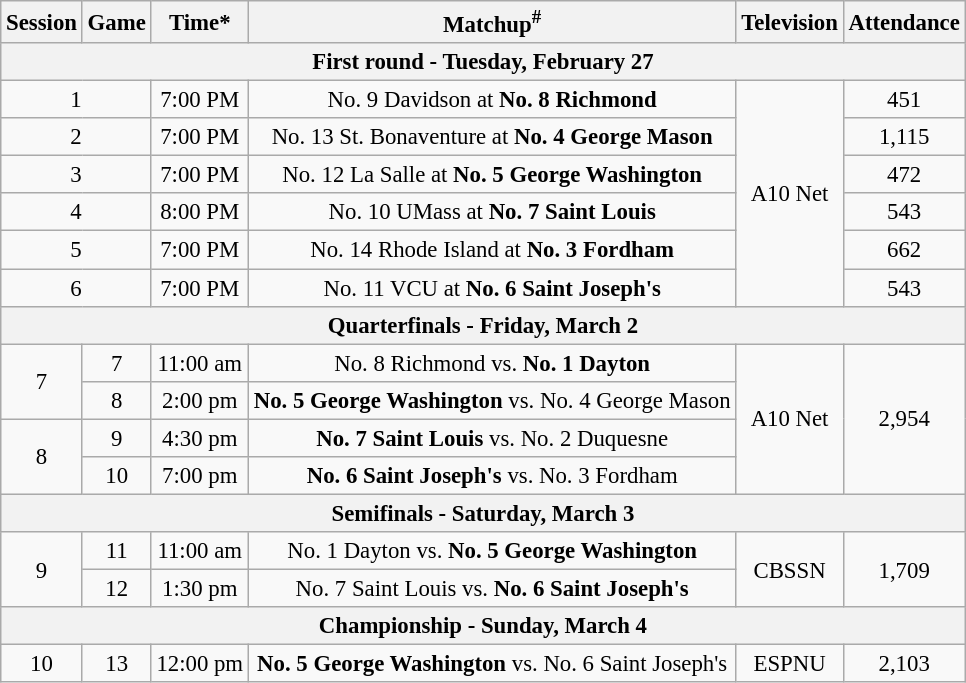<table class="wikitable" style="font-size: 95%; text-align:center;">
<tr>
<th>Session</th>
<th>Game</th>
<th>Time*</th>
<th>Matchup<sup>#</sup></th>
<th>Television</th>
<th>Attendance</th>
</tr>
<tr>
<th colspan=6>First round - Tuesday, February 27</th>
</tr>
<tr>
<td colspan=2>1</td>
<td>7:00 PM</td>
<td>No. 9 Davidson at <strong>No. 8 Richmond</strong></td>
<td rowspan=6>A10 Net</td>
<td>451</td>
</tr>
<tr>
<td colspan=2>2</td>
<td>7:00 PM</td>
<td>No. 13 St. Bonaventure at <strong>No. 4 George Mason</strong></td>
<td>1,115</td>
</tr>
<tr>
<td colspan=2>3</td>
<td>7:00 PM</td>
<td>No. 12 La Salle at <strong>No. 5 George Washington</strong></td>
<td>472</td>
</tr>
<tr>
<td colspan=2>4</td>
<td>8:00 PM</td>
<td>No. 10 UMass at <strong>No. 7 Saint Louis</strong></td>
<td>543</td>
</tr>
<tr>
<td colspan=2>5</td>
<td>7:00 PM</td>
<td>No. 14 Rhode Island at <strong>No. 3 Fordham</strong></td>
<td>662</td>
</tr>
<tr>
<td colspan=2>6</td>
<td>7:00 PM</td>
<td>No. 11 VCU at <strong>No. 6 Saint Joseph's</strong></td>
<td>543</td>
</tr>
<tr>
<th colspan=6>Quarterfinals - Friday, March 2</th>
</tr>
<tr>
<td rowspan=2>7</td>
<td>7</td>
<td>11:00 am</td>
<td>No. 8 Richmond vs. <strong>No. 1 Dayton</strong></td>
<td rowspan=4>A10 Net</td>
<td rowspan=4>2,954</td>
</tr>
<tr>
<td>8</td>
<td>2:00 pm</td>
<td><strong>No. 5 George Washington</strong> vs. No. 4 George Mason</td>
</tr>
<tr>
<td rowspan=2>8</td>
<td>9</td>
<td>4:30 pm</td>
<td><strong>No. 7 Saint Louis</strong> vs. No. 2 Duquesne</td>
</tr>
<tr>
<td>10</td>
<td>7:00 pm</td>
<td><strong>No. 6 Saint Joseph's</strong> vs. No. 3 Fordham</td>
</tr>
<tr>
<th colspan=6>Semifinals - Saturday, March 3</th>
</tr>
<tr>
<td rowspan=2>9</td>
<td>11</td>
<td>11:00 am</td>
<td>No. 1 Dayton vs. <strong>No. 5 George Washington</strong></td>
<td rowspan=2>CBSSN</td>
<td rowspan=2>1,709</td>
</tr>
<tr>
<td>12</td>
<td>1:30 pm</td>
<td>No. 7 Saint Louis vs. <strong>No. 6 Saint Joseph's</strong></td>
</tr>
<tr>
<th colspan=6>Championship - Sunday, March 4</th>
</tr>
<tr>
<td>10</td>
<td>13</td>
<td>12:00 pm</td>
<td><strong>No. 5 George Washington</strong> vs. No. 6 Saint Joseph's</td>
<td>ESPNU</td>
<td>2,103</td>
</tr>
</table>
